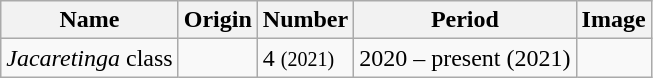<table class="wikitable mw-collapsible mw-collapsed">
<tr>
<th>Name</th>
<th>Origin</th>
<th>Number</th>
<th>Period</th>
<th>Image</th>
</tr>
<tr>
<td><em>Jacaretinga</em> class</td>
<td></td>
<td>4 <small>(2021)</small></td>
<td>2020 – present (2021)</td>
<td><br></td>
</tr>
</table>
